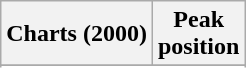<table class="wikitable sortable plainrowheaders" style="text-align:center">
<tr>
<th>Charts (2000)</th>
<th>Peak<br>position</th>
</tr>
<tr>
</tr>
<tr>
</tr>
<tr>
</tr>
</table>
